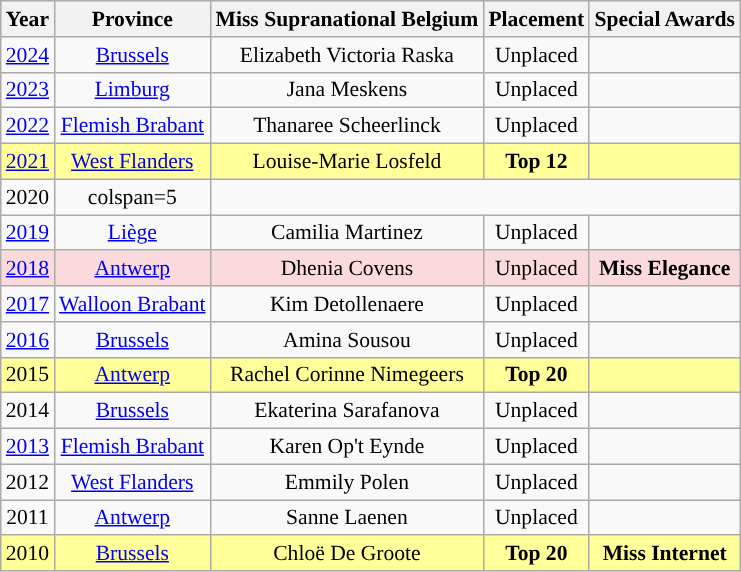<table class="wikitable " style="font-size: 90%; text-align:center;">
<tr>
<th>Year</th>
<th>Province</th>
<th>Miss Supranational Belgium</th>
<th>Placement</th>
<th>Special Awards</th>
</tr>
<tr>
<td><a href='#'>2024</a></td>
<td><a href='#'>Brussels</a></td>
<td>Elizabeth Victoria Raska</td>
<td>Unplaced</td>
<td></td>
</tr>
<tr>
<td><a href='#'>2023</a></td>
<td><a href='#'>Limburg</a></td>
<td>Jana Meskens</td>
<td>Unplaced</td>
<td></td>
</tr>
<tr>
<td><a href='#'>2022</a></td>
<td><a href='#'>Flemish Brabant</a></td>
<td>Thanaree Scheerlinck</td>
<td>Unplaced</td>
<td></td>
</tr>
<tr style="background-color:#FFFF99; ">
<td><a href='#'>2021</a></td>
<td><a href='#'>West Flanders</a></td>
<td>Louise-Marie Losfeld</td>
<td><strong>Top 12</strong></td>
<td></td>
</tr>
<tr>
<td>2020</td>
<td>colspan=5 </td>
</tr>
<tr>
<td><a href='#'>2019</a></td>
<td><a href='#'>Liège</a></td>
<td>Camilia Martinez</td>
<td>Unplaced</td>
<td></td>
</tr>
<tr style="background-color:#FADADD;">
<td><a href='#'>2018</a></td>
<td><a href='#'>Antwerp</a></td>
<td>Dhenia Covens</td>
<td>Unplaced</td>
<td><strong>Miss Elegance</strong></td>
</tr>
<tr>
<td><a href='#'>2017</a></td>
<td><a href='#'>Walloon Brabant</a></td>
<td>Kim Detollenaere</td>
<td>Unplaced</td>
<td></td>
</tr>
<tr>
<td><a href='#'>2016</a></td>
<td><a href='#'>Brussels</a></td>
<td>Amina Sousou</td>
<td>Unplaced</td>
<td></td>
</tr>
<tr style="background-color:#FFFF99; ">
<td>2015</td>
<td><a href='#'>Antwerp</a></td>
<td>Rachel Corinne Nimegeers</td>
<td><strong>Top 20</strong></td>
<td></td>
</tr>
<tr>
<td>2014</td>
<td><a href='#'>Brussels</a></td>
<td>Ekaterina Sarafanova</td>
<td>Unplaced</td>
<td></td>
</tr>
<tr>
<td><a href='#'>2013</a></td>
<td><a href='#'>Flemish Brabant</a></td>
<td>Karen Op't Eynde</td>
<td>Unplaced</td>
</tr>
<tr>
<td>2012</td>
<td><a href='#'>West Flanders</a></td>
<td>Emmily Polen</td>
<td>Unplaced</td>
<td></td>
</tr>
<tr>
<td>2011</td>
<td><a href='#'>Antwerp</a></td>
<td>Sanne Laenen</td>
<td>Unplaced</td>
<td></td>
</tr>
<tr style="background-color:#FFFF99; ">
<td>2010</td>
<td><a href='#'>Brussels</a></td>
<td>Chloë De Groote</td>
<td><strong>Top 20</strong></td>
<td><strong>Miss Internet</strong></td>
</tr>
</table>
